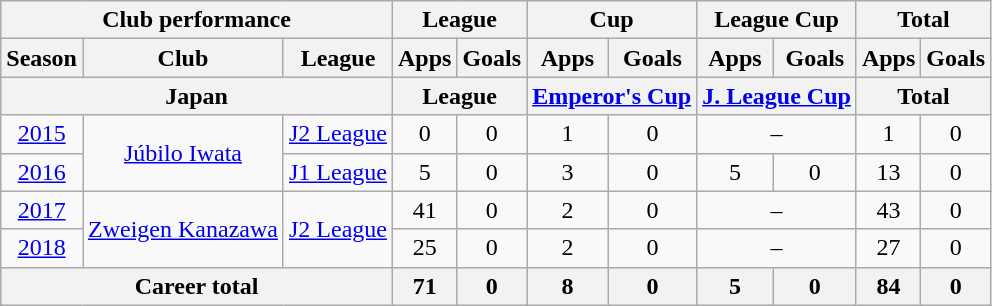<table class="wikitable" style="text-align:center">
<tr>
<th colspan=3>Club performance</th>
<th colspan=2>League</th>
<th colspan=2>Cup</th>
<th colspan=2>League Cup</th>
<th colspan=2>Total</th>
</tr>
<tr>
<th>Season</th>
<th>Club</th>
<th>League</th>
<th>Apps</th>
<th>Goals</th>
<th>Apps</th>
<th>Goals</th>
<th>Apps</th>
<th>Goals</th>
<th>Apps</th>
<th>Goals</th>
</tr>
<tr>
<th colspan=3>Japan</th>
<th colspan=2>League</th>
<th colspan=2><a href='#'>Emperor's Cup</a></th>
<th colspan=2><a href='#'>J. League Cup</a></th>
<th colspan=2>Total</th>
</tr>
<tr>
<td><a href='#'>2015</a></td>
<td rowspan="2"><a href='#'>Júbilo Iwata</a></td>
<td rowspan="1"><a href='#'>J2 League</a></td>
<td>0</td>
<td>0</td>
<td>1</td>
<td>0</td>
<td colspan="2">–</td>
<td>1</td>
<td>0</td>
</tr>
<tr>
<td><a href='#'>2016</a></td>
<td><a href='#'>J1 League</a></td>
<td>5</td>
<td>0</td>
<td>3</td>
<td>0</td>
<td>5</td>
<td>0</td>
<td>13</td>
<td>0</td>
</tr>
<tr>
<td><a href='#'>2017</a></td>
<td rowspan="2"><a href='#'>Zweigen Kanazawa</a></td>
<td rowspan="2"><a href='#'>J2 League</a></td>
<td>41</td>
<td>0</td>
<td>2</td>
<td>0</td>
<td colspan="2">–</td>
<td>43</td>
<td>0</td>
</tr>
<tr>
<td><a href='#'>2018</a></td>
<td>25</td>
<td>0</td>
<td>2</td>
<td>0</td>
<td colspan="2">–</td>
<td>27</td>
<td>0</td>
</tr>
<tr>
<th colspan=3>Career total</th>
<th>71</th>
<th>0</th>
<th>8</th>
<th>0</th>
<th>5</th>
<th>0</th>
<th>84</th>
<th>0</th>
</tr>
</table>
